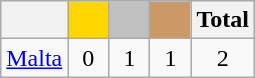<table class="wikitable">
<tr>
<th></th>
<th style="background-color:gold">        </th>
<th style="background-color:silver">      </th>
<th style="background-color:#CC9966">      </th>
<th>Total</th>
</tr>
<tr align="center">
<td> <a href='#'>Malta</a></td>
<td>0</td>
<td>1</td>
<td>1</td>
<td>2</td>
</tr>
</table>
